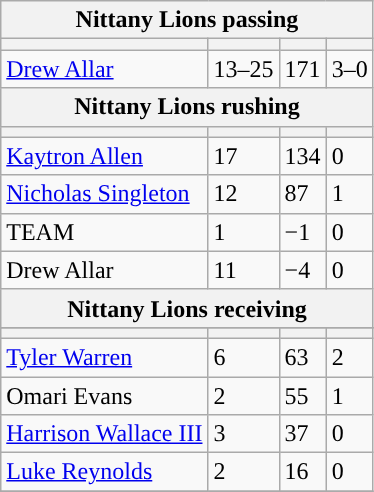<table class="wikitable plainrowheaders">
<tr>
<th colspan="6">Nittany Lions passing</th>
</tr>
<tr>
<th scope="col"></th>
<th scope="col"></th>
<th scope="col"></th>
<th scope="col"></th>
</tr>
<tr>
<td><a href='#'>Drew Allar</a></td>
<td>13–25</td>
<td>171</td>
<td>3–0</td>
</tr>
<tr>
<th colspan="6">Nittany Lions rushing</th>
</tr>
<tr>
<th scope="col"></th>
<th scope="col"></th>
<th scope="col"></th>
<th scope="col"></th>
</tr>
<tr>
<td><a href='#'>Kaytron Allen</a></td>
<td>17</td>
<td>134</td>
<td>0</td>
</tr>
<tr>
<td><a href='#'>Nicholas Singleton</a></td>
<td>12</td>
<td>87</td>
<td>1</td>
</tr>
<tr>
<td>TEAM</td>
<td>1</td>
<td>−1</td>
<td>0</td>
</tr>
<tr>
<td>Drew Allar</td>
<td>11</td>
<td>−4</td>
<td>0</td>
</tr>
<tr>
<th colspan="6">Nittany Lions receiving</th>
</tr>
<tr>
</tr>
<tr>
<th scope="col"></th>
<th scope="col"></th>
<th scope="col"></th>
<th scope="col"></th>
</tr>
<tr>
<td><a href='#'>Tyler Warren</a></td>
<td>6</td>
<td>63</td>
<td>2</td>
</tr>
<tr>
<td>Omari Evans</td>
<td>2</td>
<td>55</td>
<td>1</td>
</tr>
<tr>
<td><a href='#'>Harrison Wallace III</a></td>
<td>3</td>
<td>37</td>
<td>0</td>
</tr>
<tr>
<td><a href='#'>Luke Reynolds</a></td>
<td>2</td>
<td>16</td>
<td>0</td>
</tr>
<tr>
</tr>
</table>
